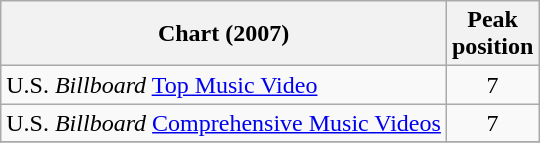<table class="wikitable sortable">
<tr>
<th>Chart (2007)</th>
<th>Peak<br>position</th>
</tr>
<tr>
<td align="left">U.S. <em>Billboard</em> <a href='#'>Top Music Video</a></td>
<td align="center">7</td>
</tr>
<tr>
<td align="left">U.S. <em>Billboard</em> <a href='#'>Comprehensive Music Videos</a></td>
<td align="center">7</td>
</tr>
<tr>
</tr>
</table>
